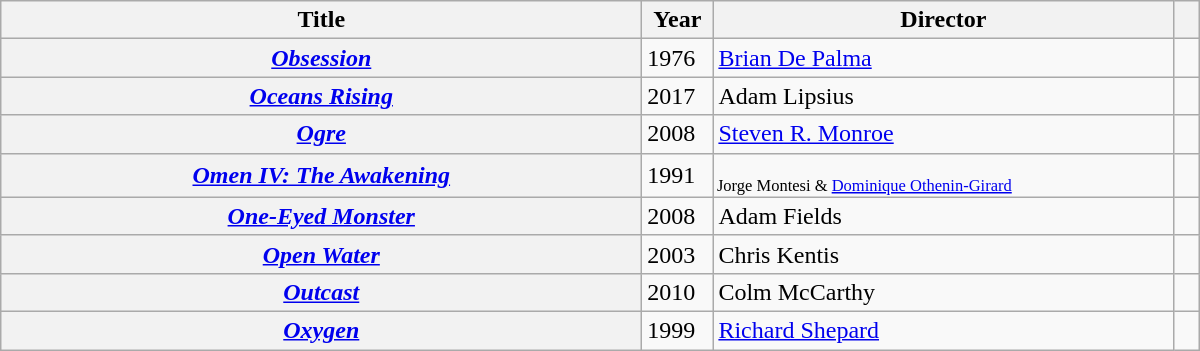<table style="width:800px;" class="wikitable plainrowheaders sortable">
<tr>
<th width="420" scope="col">Title</th>
<th width="40" scope="col">Year</th>
<th width="300" scope="col">Director</th>
<th scope="col"></th>
</tr>
<tr>
<th scope="row"><em><a href='#'>Obsession</a></em></th>
<td>1976</td>
<td><a href='#'>Brian De Palma</a></td>
<td></td>
</tr>
<tr>
<th scope="row"><em><a href='#'>Oceans Rising</a></em></th>
<td>2017</td>
<td>Adam Lipsius</td>
<td></td>
</tr>
<tr>
<th scope="row"><em><a href='#'>Ogre</a></em></th>
<td>2008</td>
<td><a href='#'>Steven R. Monroe</a></td>
<td></td>
</tr>
<tr>
<th scope="row"><em><a href='#'>Omen IV: The Awakening</a></em></th>
<td>1991</td>
<th style="background:#F9F9F9;font-size:11px;font-weight:normal;text-align:left;line-height:110%"><br>Jorge Montesi & <a href='#'>Dominique Othenin-Girard</a></th>
<td align="center"></td>
</tr>
<tr>
<th scope="row"><em><a href='#'>One-Eyed Monster</a></em></th>
<td>2008</td>
<td>Adam Fields</td>
<td></td>
</tr>
<tr>
<th scope="row"><em><a href='#'>Open Water</a></em></th>
<td>2003</td>
<td>Chris Kentis</td>
<td></td>
</tr>
<tr>
<th scope="row"><em><a href='#'>Outcast</a></em></th>
<td>2010</td>
<td>Colm McCarthy</td>
<td></td>
</tr>
<tr>
<th scope="row"><em><a href='#'>Oxygen</a></em></th>
<td>1999</td>
<td><a href='#'>Richard Shepard</a></td>
<td align="center"></td>
</tr>
</table>
